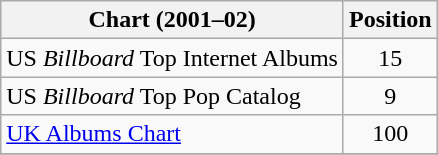<table class="wikitable" style="text-align:center;">
<tr>
<th scope="col">Chart (2001–02)</th>
<th scope="col">Position</th>
</tr>
<tr>
<td scope="row" align="left">US <em>Billboard</em> Top Internet Albums</td>
<td>15</td>
</tr>
<tr>
<td scope="row" align="left">US <em>Billboard</em> Top Pop Catalog</td>
<td>9</td>
</tr>
<tr>
<td scope="row" align="left"><a href='#'>UK Albums Chart</a></td>
<td>100</td>
</tr>
<tr>
</tr>
</table>
